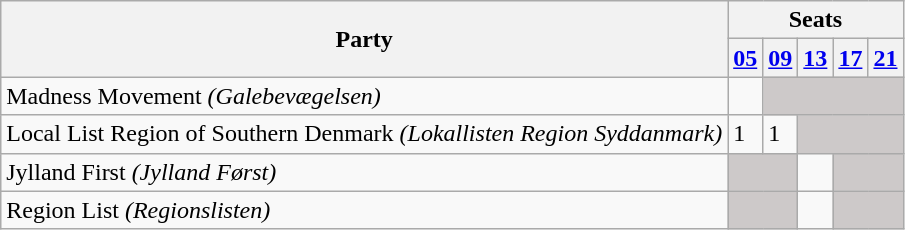<table class="wikitable">
<tr>
<th rowspan=2>Party</th>
<th colspan=11>Seats</th>
</tr>
<tr>
<th><a href='#'>05</a></th>
<th><a href='#'>09</a></th>
<th><a href='#'>13</a></th>
<th><a href='#'>17</a></th>
<th><a href='#'>21</a></th>
</tr>
<tr>
<td>Madness Movement <em>(Galebevægelsen)</em></td>
<td></td>
<td style="background:#CDC9C9;" colspan=4></td>
</tr>
<tr>
<td>Local List Region of Southern Denmark <em>(Lokallisten Region Syddanmark)</em></td>
<td>1</td>
<td>1</td>
<td style="background:#CDC9C9;" colspan=3></td>
</tr>
<tr>
<td>Jylland First <em>(Jylland Først)</em></td>
<td style="background:#CDC9C9;" colspan=2></td>
<td></td>
<td style="background:#CDC9C9;" colspan=2></td>
</tr>
<tr>
<td>Region List <em>(Regionslisten)</em></td>
<td style="background:#CDC9C9;" colspan=2></td>
<td></td>
<td style="background:#CDC9C9;" colspan=2></td>
</tr>
</table>
